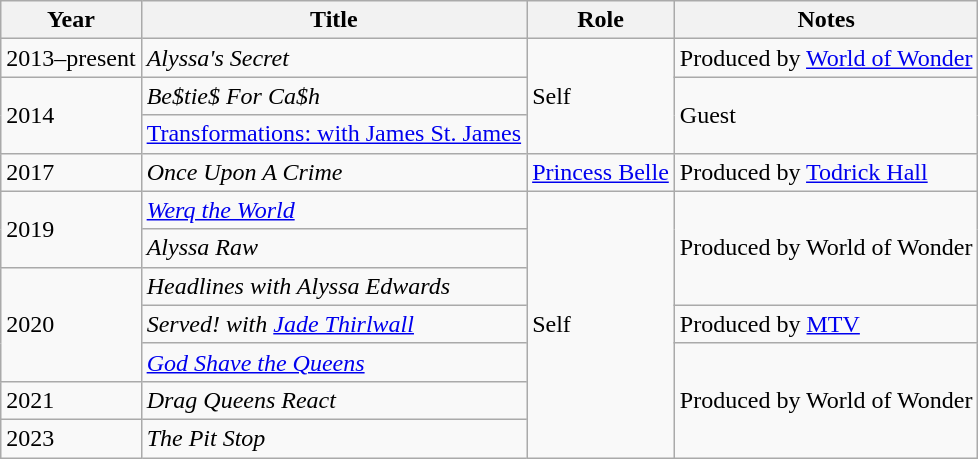<table class="wikitable sortable">
<tr>
<th>Year</th>
<th>Title</th>
<th>Role</th>
<th class="unsortable">Notes</th>
</tr>
<tr>
<td>2013–present</td>
<td><em>Alyssa's Secret</em></td>
<td rowspan="3">Self</td>
<td>Produced by <a href='#'>World of Wonder</a></td>
</tr>
<tr>
<td rowspan="2">2014</td>
<td><em>Be$tie$ For Ca$h</em></td>
<td rowspan="2">Guest</td>
</tr>
<tr>
<td><a href='#'>Transformations: with James St. James</a></td>
</tr>
<tr>
<td>2017</td>
<td><em>Once Upon A Crime</em></td>
<td><a href='#'>Princess Belle</a></td>
<td>Produced by <a href='#'>Todrick Hall</a></td>
</tr>
<tr>
<td rowspan="2">2019</td>
<td><em><a href='#'>Werq the World</a></em></td>
<td rowspan=7>Self</td>
<td rowspan=3>Produced by World of Wonder</td>
</tr>
<tr>
<td><em>Alyssa Raw</em></td>
</tr>
<tr>
<td rowspan="3">2020</td>
<td><em>Headlines with Alyssa Edwards</em></td>
</tr>
<tr>
<td><em>Served! with <a href='#'>Jade Thirlwall</a></em></td>
<td>Produced by <a href='#'>MTV</a></td>
</tr>
<tr>
<td><em><a href='#'>God Shave the Queens</a></em></td>
<td rowspan="3">Produced by World of Wonder</td>
</tr>
<tr>
<td>2021</td>
<td><em>Drag Queens React</em></td>
</tr>
<tr>
<td>2023</td>
<td><em>The Pit Stop</em></td>
</tr>
</table>
